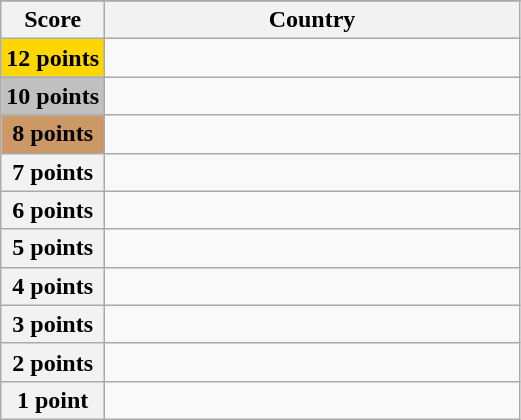<table class="wikitable">
<tr>
</tr>
<tr>
<th scope="col" width="20%">Score</th>
<th scope="col">Country</th>
</tr>
<tr>
<th scope="row" style="background:gold">12 points</th>
<td></td>
</tr>
<tr>
<th scope="row" style="background:silver">10 points</th>
<td></td>
</tr>
<tr>
<th scope="row" style="background:#CC9966">8 points</th>
<td></td>
</tr>
<tr>
<th scope="row">7 points</th>
<td></td>
</tr>
<tr>
<th scope="row">6 points</th>
<td></td>
</tr>
<tr>
<th scope="row">5 points</th>
<td></td>
</tr>
<tr>
<th scope="row">4 points</th>
<td></td>
</tr>
<tr>
<th scope="row">3 points</th>
<td></td>
</tr>
<tr>
<th scope="row">2 points</th>
<td></td>
</tr>
<tr>
<th scope="row">1 point</th>
<td></td>
</tr>
</table>
